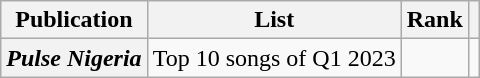<table class="wikitable sortable plainrowheaders" style="border:none; margin:0;">
<tr>
<th scope="col">Publication</th>
<th scope="col" class="unsortable">List</th>
<th scope="col" data-sort-type="number">Rank</th>
<th scope="col" class="unsortable"></th>
</tr>
<tr>
<th scope="row" rowspan="1"><em>Pulse Nigeria</em></th>
<td>Top 10 songs of Q1 2023</td>
<td></td>
<td></td>
</tr>
</table>
